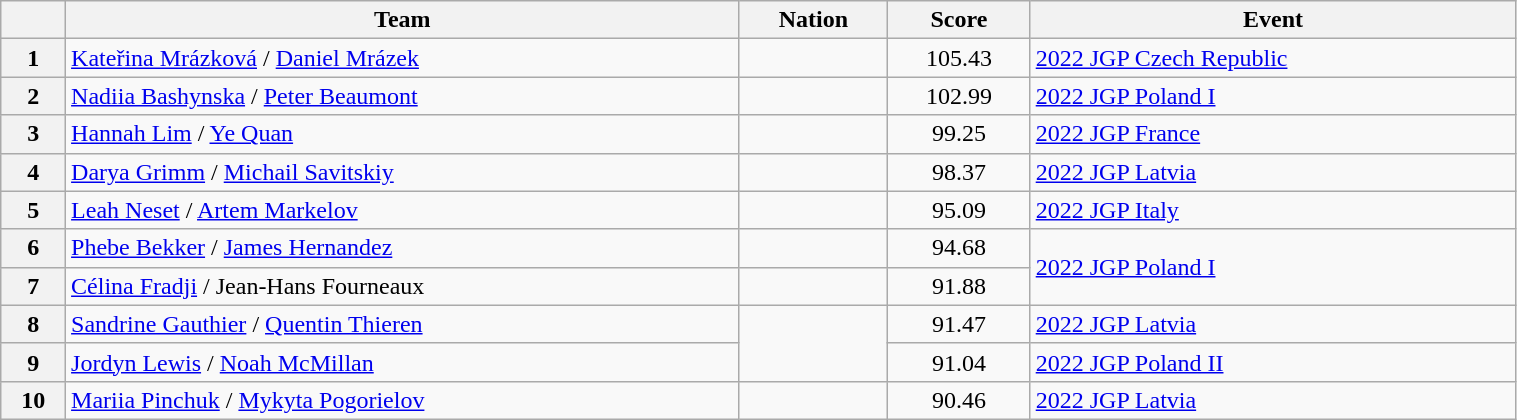<table class="wikitable sortable" style="text-align:left; width:80%">
<tr>
<th scope="col"></th>
<th scope="col">Team</th>
<th scope="col">Nation</th>
<th scope="col">Score</th>
<th scope="col">Event</th>
</tr>
<tr>
<th scope="row">1</th>
<td><a href='#'>Kateřina Mrázková</a> / <a href='#'>Daniel Mrázek</a></td>
<td></td>
<td style="text-align:center;">105.43</td>
<td><a href='#'>2022 JGP Czech Republic</a></td>
</tr>
<tr>
<th scope="row">2</th>
<td><a href='#'>Nadiia Bashynska</a> / <a href='#'>Peter Beaumont</a></td>
<td></td>
<td style="text-align:center;">102.99</td>
<td><a href='#'>2022 JGP Poland I</a></td>
</tr>
<tr>
<th scope="row">3</th>
<td><a href='#'>Hannah Lim</a> / <a href='#'>Ye Quan</a></td>
<td></td>
<td style="text-align:center;">99.25</td>
<td><a href='#'>2022 JGP France</a></td>
</tr>
<tr>
<th scope="row">4</th>
<td><a href='#'>Darya Grimm</a> / <a href='#'>Michail Savitskiy</a></td>
<td></td>
<td style="text-align:center;">98.37</td>
<td><a href='#'>2022 JGP Latvia</a></td>
</tr>
<tr>
<th scope="row">5</th>
<td><a href='#'>Leah Neset</a> / <a href='#'>Artem Markelov</a></td>
<td></td>
<td style="text-align:center;">95.09</td>
<td><a href='#'>2022 JGP Italy</a></td>
</tr>
<tr>
<th scope="row">6</th>
<td><a href='#'>Phebe Bekker</a> / <a href='#'>James Hernandez</a></td>
<td></td>
<td style="text-align:center;">94.68</td>
<td rowspan="2"><a href='#'>2022 JGP Poland I</a></td>
</tr>
<tr>
<th scope="row">7</th>
<td><a href='#'>Célina Fradji</a> / Jean-Hans Fourneaux</td>
<td></td>
<td style="text-align:center;">91.88</td>
</tr>
<tr>
<th scope="row">8</th>
<td><a href='#'>Sandrine Gauthier</a> / <a href='#'>Quentin Thieren</a></td>
<td rowspan="2"></td>
<td style="text-align:center;">91.47</td>
<td><a href='#'>2022 JGP Latvia</a></td>
</tr>
<tr>
<th scope="row">9</th>
<td><a href='#'>Jordyn Lewis</a> / <a href='#'>Noah McMillan</a></td>
<td style="text-align:center;">91.04</td>
<td><a href='#'>2022 JGP Poland II</a></td>
</tr>
<tr>
<th scope="row">10</th>
<td><a href='#'>Mariia Pinchuk</a> / <a href='#'>Mykyta Pogorielov</a></td>
<td></td>
<td style="text-align:center;">90.46</td>
<td><a href='#'>2022 JGP Latvia</a></td>
</tr>
</table>
